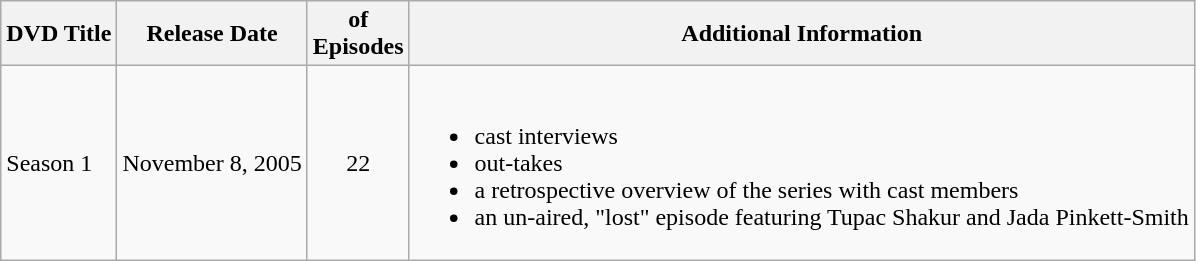<table class="wikitable">
<tr>
<th>DVD Title</th>
<th>Release Date</th>
<th> of<br>Episodes</th>
<th>Additional Information</th>
</tr>
<tr>
<td>Season 1</td>
<td>November 8, 2005</td>
<td style="text-align:center;">22</td>
<td><br><ul><li>cast interviews</li><li>out-takes</li><li>a retrospective overview of the series with cast members</li><li>an un-aired, "lost" episode featuring Tupac Shakur and Jada Pinkett-Smith</li></ul></td>
</tr>
</table>
